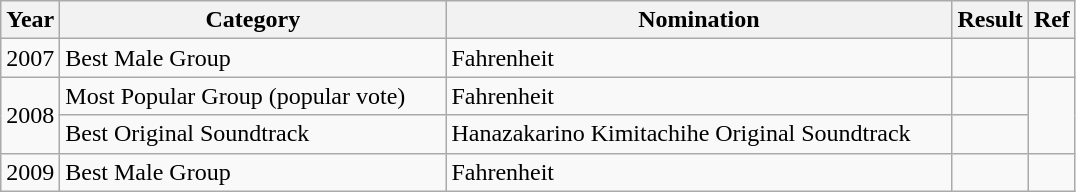<table class="wikitable">
<tr>
<th>Year</th>
<th width="250">Category</th>
<th width="330">Nomination</th>
<th>Result</th>
<th>Ref</th>
</tr>
<tr>
<td>2007</td>
<td>Best Male Group</td>
<td>Fahrenheit</td>
<td></td>
<td align="center"></td>
</tr>
<tr>
<td rowspan="2">2008</td>
<td>Most Popular Group (popular vote)</td>
<td>Fahrenheit</td>
<td></td>
<td rowspan="2" align="center"></td>
</tr>
<tr>
<td>Best Original Soundtrack</td>
<td>Hanazakarino Kimitachihe Original Soundtrack</td>
<td></td>
</tr>
<tr>
<td>2009</td>
<td>Best Male Group</td>
<td>Fahrenheit</td>
<td></td>
<td align="center"></td>
</tr>
</table>
